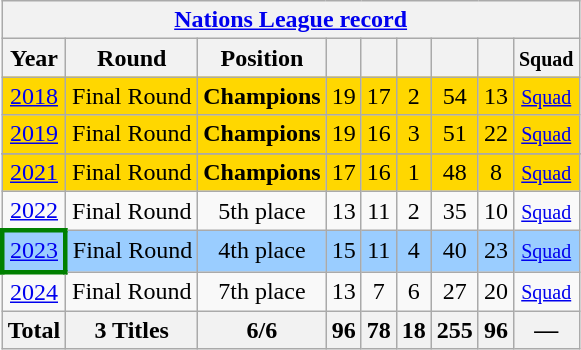<table class="wikitable" style="text-align: center;">
<tr>
<th colspan=9><a href='#'>Nations League record</a></th>
</tr>
<tr>
<th>Year</th>
<th>Round</th>
<th>Position</th>
<th></th>
<th></th>
<th></th>
<th></th>
<th></th>
<th><small>Squad</small></th>
</tr>
<tr bgcolor=gold>
<td> <a href='#'>2018</a></td>
<td>Final Round</td>
<td><strong>Champions</strong></td>
<td>19</td>
<td>17</td>
<td>2</td>
<td>54</td>
<td>13</td>
<td><small><a href='#'>Squad</a></small></td>
</tr>
<tr bgcolor=gold>
<td>  <a href='#'>2019</a></td>
<td>Final Round</td>
<td><strong>Champions</strong></td>
<td>19</td>
<td>16</td>
<td>3</td>
<td>51</td>
<td>22</td>
<td><small><a href='#'>Squad</a></small></td>
</tr>
<tr>
</tr>
<tr bgcolor=gold>
<td>  <a href='#'>2021</a></td>
<td>Final Round</td>
<td><strong>Champions</strong></td>
<td>17</td>
<td>16</td>
<td>1</td>
<td>48</td>
<td>8</td>
<td><small><a href='#'>Squad</a></small></td>
</tr>
<tr>
<td>  <a href='#'>2022</a></td>
<td>Final Round</td>
<td>5th place</td>
<td>13</td>
<td>11</td>
<td>2</td>
<td>35</td>
<td>10</td>
<td><small><a href='#'>Squad</a></small></td>
</tr>
<tr bgcolor=#9acdff>
<td style="border: 3px solid green"> <a href='#'>2023</a></td>
<td>Final Round</td>
<td>4th place</td>
<td>15</td>
<td>11</td>
<td>4</td>
<td>40</td>
<td>23</td>
<td><small><a href='#'>Squad</a></small></td>
</tr>
<tr>
<td> <a href='#'>2024</a></td>
<td>Final Round</td>
<td>7th place</td>
<td>13</td>
<td>7</td>
<td>6</td>
<td>27</td>
<td>20</td>
<td><small><a href='#'>Squad</a></small></td>
</tr>
<tr>
<th>Total</th>
<th>3 Titles</th>
<th>6/6</th>
<th>96</th>
<th>78</th>
<th>18</th>
<th>255</th>
<th>96</th>
<th>—</th>
</tr>
</table>
